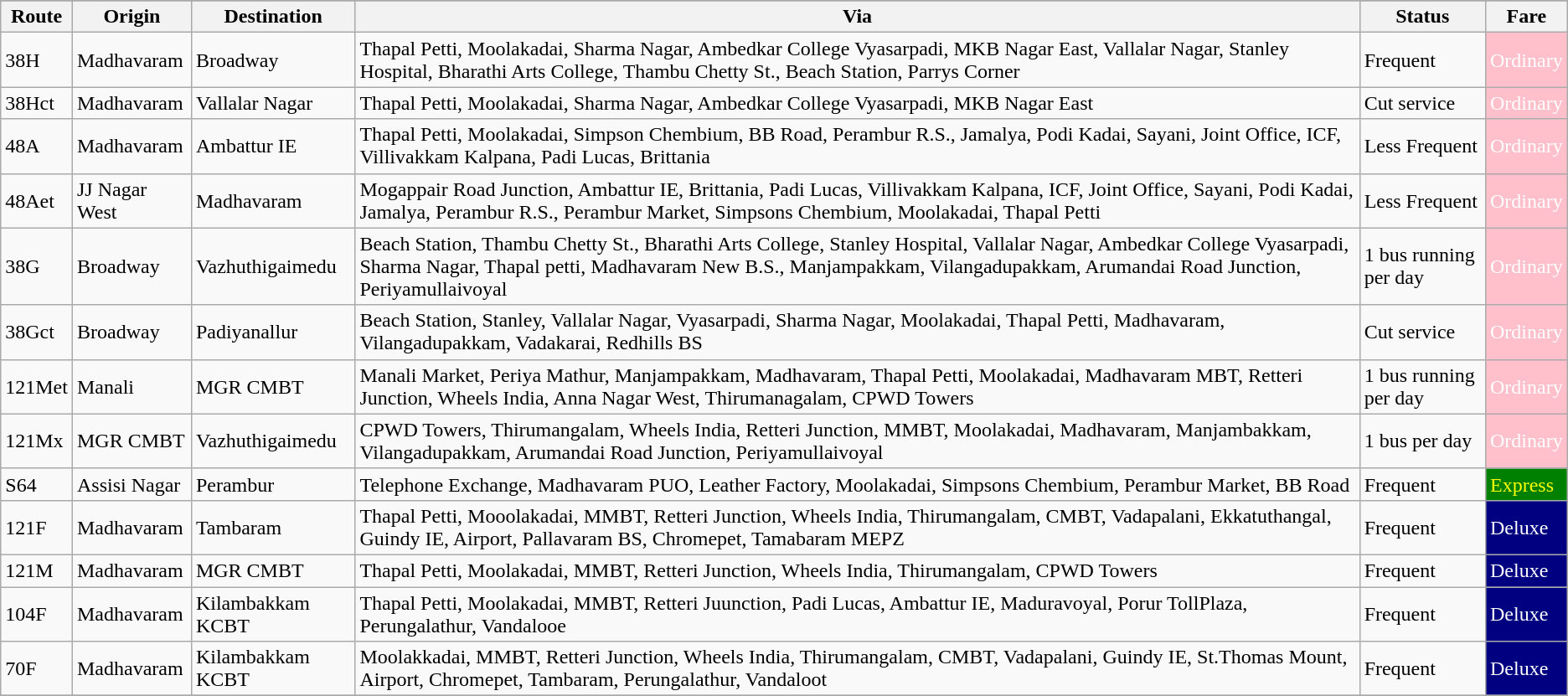<table class="wikitable sortable collapsable plainrowheaders">
<tr>
</tr>
<tr>
<th>Route</th>
<th>Origin</th>
<th>Destination</th>
<th>Via</th>
<th>Status</th>
<th>Fare</th>
</tr>
<tr>
<td>38H</td>
<td>Madhavaram</td>
<td>Broadway</td>
<td>Thapal Petti, Moolakadai, Sharma Nagar, Ambedkar College Vyasarpadi, MKB Nagar East, Vallalar Nagar, Stanley Hospital, Bharathi Arts College, Thambu Chetty St., Beach Station, Parrys Corner</td>
<td>Frequent</td>
<td style="background:pink; color:White">Ordinary</td>
</tr>
<tr>
<td>38Hct</td>
<td>Madhavaram</td>
<td>Vallalar Nagar</td>
<td>Thapal Petti, Moolakadai, Sharma Nagar, Ambedkar College Vyasarpadi, MKB Nagar East</td>
<td>Cut service</td>
<td style="background:pink; color:White">Ordinary</td>
</tr>
<tr>
<td>48A</td>
<td>Madhavaram</td>
<td>Ambattur IE</td>
<td>Thapal Petti, Moolakadai, Simpson Chembium, BB Road, Perambur R.S., Jamalya, Podi Kadai, Sayani, Joint Office, ICF, Villivakkam Kalpana, Padi Lucas, Brittania</td>
<td>Less Frequent</td>
<td style="background:pink; color:White">Ordinary</td>
</tr>
<tr>
<td>48Aet</td>
<td>JJ Nagar West</td>
<td>Madhavaram</td>
<td>Mogappair Road Junction, Ambattur IE, Brittania, Padi Lucas, Villivakkam Kalpana, ICF, Joint Office, Sayani, Podi Kadai, Jamalya, Perambur R.S., Perambur Market, Simpsons Chembium, Moolakadai, Thapal Petti</td>
<td>Less Frequent</td>
<td style="background:pink; color:White">Ordinary</td>
</tr>
<tr>
<td>38G</td>
<td>Broadway</td>
<td>Vazhuthigaimedu</td>
<td>Beach Station, Thambu Chetty St., Bharathi Arts College, Stanley Hospital, Vallalar Nagar, Ambedkar College Vyasarpadi, Sharma Nagar, Thapal petti, Madhavaram New B.S., Manjampakkam, Vilangadupakkam, Arumandai Road Junction, Periyamullaivoyal</td>
<td>1 bus running per day</td>
<td style="background:pink; color:White">Ordinary</td>
</tr>
<tr>
<td>38Gct</td>
<td>Broadway</td>
<td>Padiyanallur</td>
<td>Beach Station, Stanley, Vallalar Nagar, Vyasarpadi, Sharma Nagar, Moolakadai, Thapal Petti, Madhavaram, Vilangadupakkam, Vadakarai, Redhills BS</td>
<td>Cut service</td>
<td style="background:pink; color:White">Ordinary</td>
</tr>
<tr>
<td>121Met</td>
<td>Manali</td>
<td>MGR CMBT</td>
<td>Manali Market, Periya Mathur, Manjampakkam, Madhavaram, Thapal Petti, Moolakadai, Madhavaram MBT, Retteri Junction, Wheels India, Anna Nagar West, Thirumanagalam, CPWD Towers</td>
<td>1 bus running per day</td>
<td style="background:pink; color:White">Ordinary</td>
</tr>
<tr>
<td>121Mx</td>
<td>MGR CMBT</td>
<td>Vazhuthigaimedu</td>
<td>CPWD Towers, Thirumangalam, Wheels India, Retteri Junction, MMBT, Moolakadai, Madhavaram, Manjambakkam, Vilangadupakkam, Arumandai Road Junction, Periyamullaivoyal</td>
<td>1 bus per day</td>
<td style="background:pink; color:White">Ordinary</td>
</tr>
<tr>
<td>S64</td>
<td>Assisi Nagar</td>
<td>Perambur</td>
<td>Telephone Exchange, Madhavaram PUO, Leather Factory, Moolakadai, Simpsons Chembium, Perambur Market, BB Road</td>
<td>Frequent</td>
<td style="background:green; color:yellow">Express</td>
</tr>
<tr>
<td>121F</td>
<td>Madhavaram</td>
<td>Tambaram</td>
<td>Thapal Petti, Mooolakadai, MMBT, Retteri Junction, Wheels India, Thirumangalam, CMBT, Vadapalani, Ekkatuthangal, Guindy IE, Airport, Pallavaram BS, Chromepet, Tamabaram MEPZ</td>
<td>Frequent</td>
<td style="background:navy; color:white">Deluxe</td>
</tr>
<tr>
<td>121M</td>
<td>Madhavaram</td>
<td>MGR CMBT</td>
<td>Thapal Petti, Moolakadai, MMBT, Retteri Junction, Wheels India, Thirumangalam, CPWD Towers</td>
<td>Frequent</td>
<td style="background:navy; color:white">Deluxe</td>
</tr>
<tr>
<td>104F</td>
<td>Madhavaram</td>
<td>Kilambakkam KCBT</td>
<td>Thapal Petti, Moolakadai, MMBT, Retteri Juunction, Padi Lucas, Ambattur IE, Maduravoyal, Porur TollPlaza, Perungalathur, Vandalooe</td>
<td>Frequent</td>
<td style="background:navy; color:white">Deluxe</td>
</tr>
<tr>
<td>70F</td>
<td>Madhavaram</td>
<td>Kilambakkam KCBT</td>
<td>Moolakkadai, MMBT, Retteri Junction, Wheels India, Thirumangalam, CMBT, Vadapalani, Guindy IE, St.Thomas Mount, Airport, Chromepet, Tambaram, Perungalathur, Vandaloot</td>
<td>Frequent</td>
<td style="background:navy; color:white">Deluxe</td>
</tr>
<tr>
</tr>
</table>
